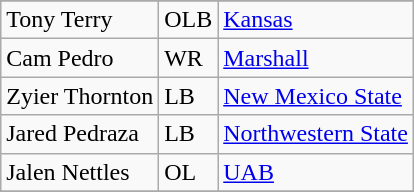<table class="wikitable">
<tr>
</tr>
<tr>
<td>Tony Terry</td>
<td>OLB</td>
<td><a href='#'>Kansas</a></td>
</tr>
<tr>
<td>Cam Pedro</td>
<td>WR</td>
<td><a href='#'>Marshall</a></td>
</tr>
<tr>
<td>Zyier Thornton</td>
<td>LB</td>
<td><a href='#'>New Mexico State</a></td>
</tr>
<tr>
<td>Jared Pedraza</td>
<td>LB</td>
<td><a href='#'>Northwestern State</a></td>
</tr>
<tr>
<td>Jalen Nettles</td>
<td>OL</td>
<td><a href='#'>UAB</a></td>
</tr>
<tr>
</tr>
</table>
